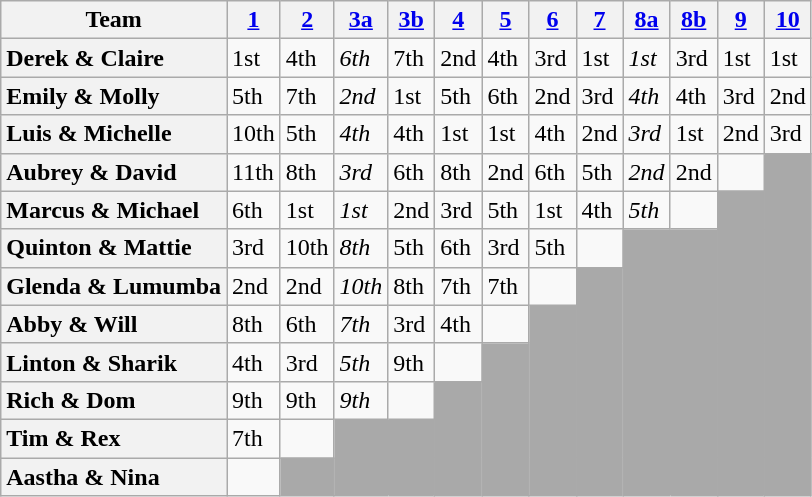<table class="wikitable sortable" style="text-align:left;">
<tr>
<th scope="col" class="unsortable">Team</th>
<th scope="col"><a href='#'>1</a></th>
<th scope="col"><a href='#'>2</a></th>
<th scope="col"><a href='#'>3a</a><span></span></th>
<th scope="col"><a href='#'>3b</a></th>
<th scope="col"><a href='#'>4</a></th>
<th scope="col"><a href='#'>5</a></th>
<th scope="col"><a href='#'>6</a></th>
<th scope="col"><a href='#'>7</a></th>
<th scope="col"><a href='#'>8a</a><span></span></th>
<th scope="col"><a href='#'>8b</a></th>
<th scope="col"><a href='#'>9</a></th>
<th scope="col"><a href='#'>10</a></th>
</tr>
<tr>
<th scope="row" style="text-align:left">Derek & Claire</th>
<td>1st</td>
<td>4th</td>
<td><em>6th</em></td>
<td>7th</td>
<td>2nd</td>
<td>4th</td>
<td>3rd</td>
<td>1st</td>
<td><em>1st</em></td>
<td>3rd</td>
<td>1st</td>
<td>1st</td>
</tr>
<tr>
<th scope="row" style="text-align:left">Emily & Molly</th>
<td>5th</td>
<td>7th</td>
<td><em>2nd</em></td>
<td>1st</td>
<td>5th</td>
<td>6th</td>
<td>2nd</td>
<td>3rd</td>
<td><em>4th</em></td>
<td>4th</td>
<td>3rd</td>
<td>2nd</td>
</tr>
<tr>
<th scope="row" style="text-align:left">Luis & Michelle</th>
<td>10th</td>
<td>5th</td>
<td><em>4th</em></td>
<td>4th</td>
<td>1st</td>
<td>1st</td>
<td>4th</td>
<td>2nd</td>
<td><em>3rd</em></td>
<td>1st</td>
<td>2nd</td>
<td>3rd</td>
</tr>
<tr>
<th scope="row" style="text-align:left">Aubrey & David</th>
<td>11th</td>
<td>8th</td>
<td><em>3rd</em></td>
<td>6th</td>
<td>8th</td>
<td>2nd</td>
<td>6th</td>
<td>5th</td>
<td><em>2nd</em></td>
<td>2nd</td>
<td></td>
<td rowspan="9" bgcolor="darkgray"></td>
</tr>
<tr>
<th scope="row" style="text-align:left">Marcus & Michael</th>
<td>6th</td>
<td>1st</td>
<td><em>1st</em></td>
<td>2nd</td>
<td>3rd</td>
<td>5th</td>
<td>1st</td>
<td>4th</td>
<td><em>5th</em></td>
<td></td>
<td rowspan="8" bgcolor="darkgray"></td>
</tr>
<tr>
<th scope="row" style="text-align:left">Quinton & Mattie</th>
<td>3rd</td>
<td>10th</td>
<td><em>8th</em></td>
<td>5th</td>
<td>6th</td>
<td>3rd</td>
<td>5th</td>
<td></td>
<td colspan="2" rowspan="7" bgcolor="darkgray"></td>
</tr>
<tr>
<th scope="row" style="text-align:left">Glenda & Lumumba</th>
<td>2nd</td>
<td>2nd</td>
<td><em>10th</em></td>
<td>8th</td>
<td>7th</td>
<td>7th</td>
<td></td>
<td rowspan="6" bgcolor="darkgray"></td>
</tr>
<tr>
<th scope="row" style="text-align:left">Abby & Will</th>
<td>8th</td>
<td>6th</td>
<td><em>7th</em></td>
<td>3rd</td>
<td>4th</td>
<td></td>
<td rowspan="5" bgcolor="darkgray"></td>
</tr>
<tr>
<th scope="row" style="text-align:left">Linton & Sharik</th>
<td>4th</td>
<td>3rd</td>
<td><em>5th</em></td>
<td>9th</td>
<td></td>
<td rowspan="4" bgcolor="darkgray"></td>
</tr>
<tr>
<th scope="row" style="text-align:left">Rich & Dom</th>
<td>9th</td>
<td>9th</td>
<td><em>9th</em></td>
<td></td>
<td rowspan="3" bgcolor="darkgray"></td>
</tr>
<tr>
<th scope="row" style="text-align:left">Tim & Rex</th>
<td>7th</td>
<td></td>
<td colspan="2" rowspan="2" bgcolor="darkgray"></td>
</tr>
<tr>
<th scope="row" style="text-align:left">Aastha & Nina</th>
<td></td>
<td rowspan="1" style="background:darkgrey;"></td>
</tr>
</table>
